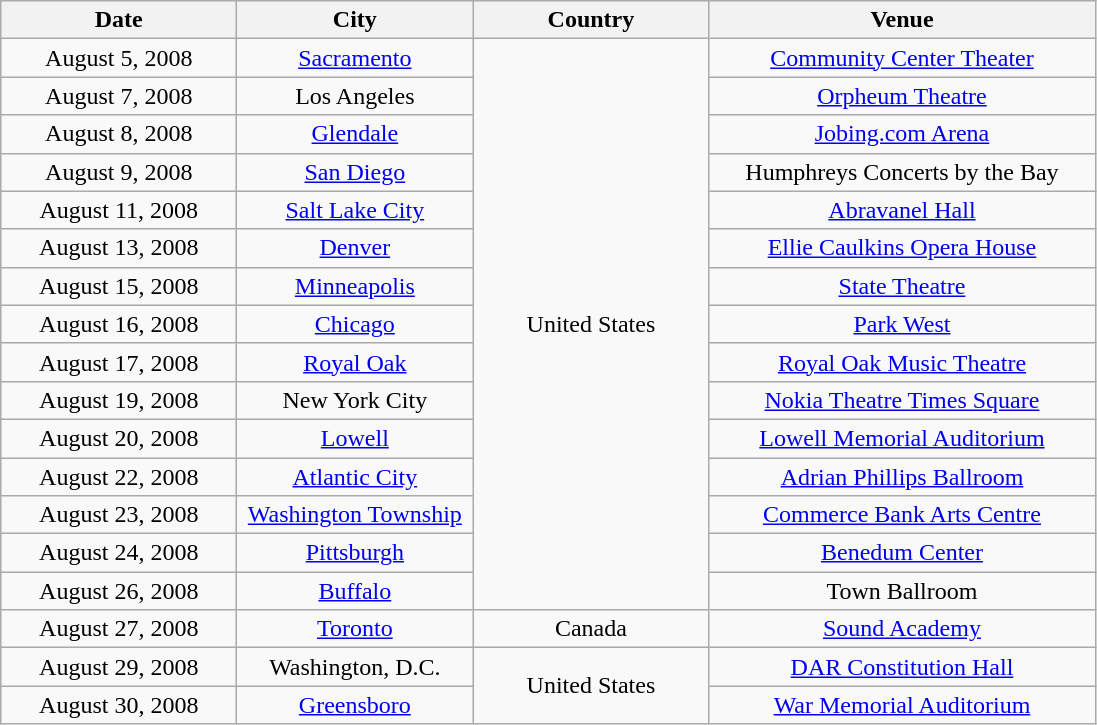<table class="wikitable" style="text-align:center;">
<tr>
<th width="150" rowspan="1">Date</th>
<th width="150" rowspan="1">City</th>
<th width="150" rowspan="1">Country</th>
<th width="250" rowspan="1">Venue</th>
</tr>
<tr>
<td>August 5, 2008</td>
<td><a href='#'>Sacramento</a></td>
<td rowspan="15">United States</td>
<td><a href='#'>Community Center Theater</a></td>
</tr>
<tr>
<td>August 7, 2008</td>
<td>Los Angeles</td>
<td><a href='#'>Orpheum Theatre</a></td>
</tr>
<tr>
<td>August 8, 2008</td>
<td><a href='#'>Glendale</a></td>
<td><a href='#'>Jobing.com Arena</a></td>
</tr>
<tr>
<td>August 9, 2008</td>
<td><a href='#'>San Diego</a></td>
<td>Humphreys Concerts by the Bay</td>
</tr>
<tr>
<td>August 11, 2008</td>
<td><a href='#'>Salt Lake City</a></td>
<td><a href='#'>Abravanel Hall</a></td>
</tr>
<tr>
<td>August 13, 2008</td>
<td><a href='#'>Denver</a></td>
<td><a href='#'>Ellie Caulkins Opera House</a></td>
</tr>
<tr>
<td>August 15, 2008</td>
<td><a href='#'>Minneapolis</a></td>
<td><a href='#'>State Theatre</a></td>
</tr>
<tr>
<td>August 16, 2008</td>
<td><a href='#'>Chicago</a></td>
<td><a href='#'>Park West</a></td>
</tr>
<tr>
<td>August 17, 2008</td>
<td><a href='#'>Royal Oak</a></td>
<td><a href='#'>Royal Oak Music Theatre</a></td>
</tr>
<tr>
<td>August 19, 2008</td>
<td>New York City</td>
<td><a href='#'>Nokia Theatre Times Square</a></td>
</tr>
<tr>
<td>August 20, 2008</td>
<td><a href='#'>Lowell</a></td>
<td><a href='#'>Lowell Memorial Auditorium</a></td>
</tr>
<tr>
<td>August 22, 2008</td>
<td><a href='#'>Atlantic City</a></td>
<td><a href='#'>Adrian Phillips Ballroom</a></td>
</tr>
<tr>
<td>August 23, 2008</td>
<td><a href='#'>Washington Township</a></td>
<td><a href='#'>Commerce Bank Arts Centre</a></td>
</tr>
<tr>
<td>August 24, 2008</td>
<td><a href='#'>Pittsburgh</a></td>
<td><a href='#'>Benedum Center</a></td>
</tr>
<tr>
<td>August 26, 2008</td>
<td><a href='#'>Buffalo</a></td>
<td>Town Ballroom</td>
</tr>
<tr>
<td>August 27, 2008</td>
<td><a href='#'>Toronto</a></td>
<td>Canada</td>
<td><a href='#'>Sound Academy</a></td>
</tr>
<tr>
<td>August 29, 2008</td>
<td>Washington, D.C.</td>
<td rowspan="2">United States</td>
<td><a href='#'>DAR Constitution Hall</a></td>
</tr>
<tr>
<td>August 30, 2008</td>
<td><a href='#'>Greensboro</a></td>
<td><a href='#'>War Memorial Auditorium</a></td>
</tr>
</table>
